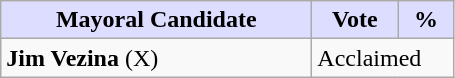<table class="wikitable">
<tr>
<th style="background:#ddf; width:200px;">Mayoral Candidate</th>
<th style="background:#ddf; width:50px;">Vote</th>
<th style="background:#ddf; width:30px;">%</th>
</tr>
<tr>
<td><strong>Jim Vezina</strong> (X)</td>
<td colspan="2">Acclaimed</td>
</tr>
</table>
